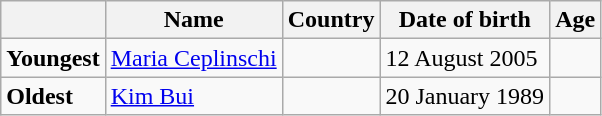<table class="wikitable">
<tr>
<th></th>
<th><strong>Name</strong></th>
<th><strong>Country</strong></th>
<th><strong>Date of birth</strong></th>
<th><strong>Age</strong></th>
</tr>
<tr>
<td><strong>Youngest</strong></td>
<td><a href='#'>Maria Ceplinschi</a></td>
<td></td>
<td>12 August 2005</td>
<td></td>
</tr>
<tr>
<td><strong>Oldest</strong></td>
<td><a href='#'>Kim Bui</a></td>
<td></td>
<td>20 January 1989</td>
<td></td>
</tr>
</table>
